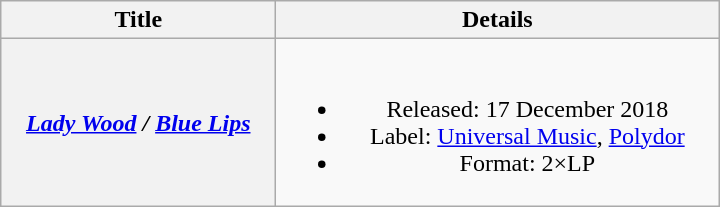<table class="wikitable plainrowheaders" style="text-align:center;">
<tr>
<th scope="col" style="width:11em;">Title</th>
<th scope="col" style="width:18em;">Details</th>
</tr>
<tr>
<th scope="row"><em><a href='#'>Lady Wood</a> / <a href='#'>Blue Lips</a></em></th>
<td><br><ul><li>Released: 17 December 2018</li><li>Label: <a href='#'>Universal Music</a>, <a href='#'>Polydor</a></li><li>Format: 2×LP</li></ul></td>
</tr>
</table>
